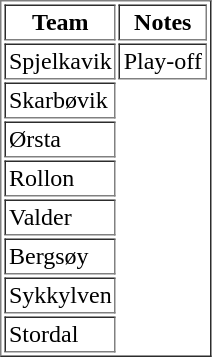<table border="1" cellpadding="2">
<tr>
<th>Team</th>
<th>Notes</th>
</tr>
<tr>
<td>Spjelkavik</td>
<td>Play-off</td>
</tr>
<tr>
<td>Skarbøvik</td>
</tr>
<tr>
<td>Ørsta</td>
</tr>
<tr>
<td>Rollon</td>
</tr>
<tr>
<td>Valder</td>
</tr>
<tr>
<td>Bergsøy</td>
</tr>
<tr>
<td>Sykkylven</td>
</tr>
<tr>
<td>Stordal</td>
</tr>
</table>
